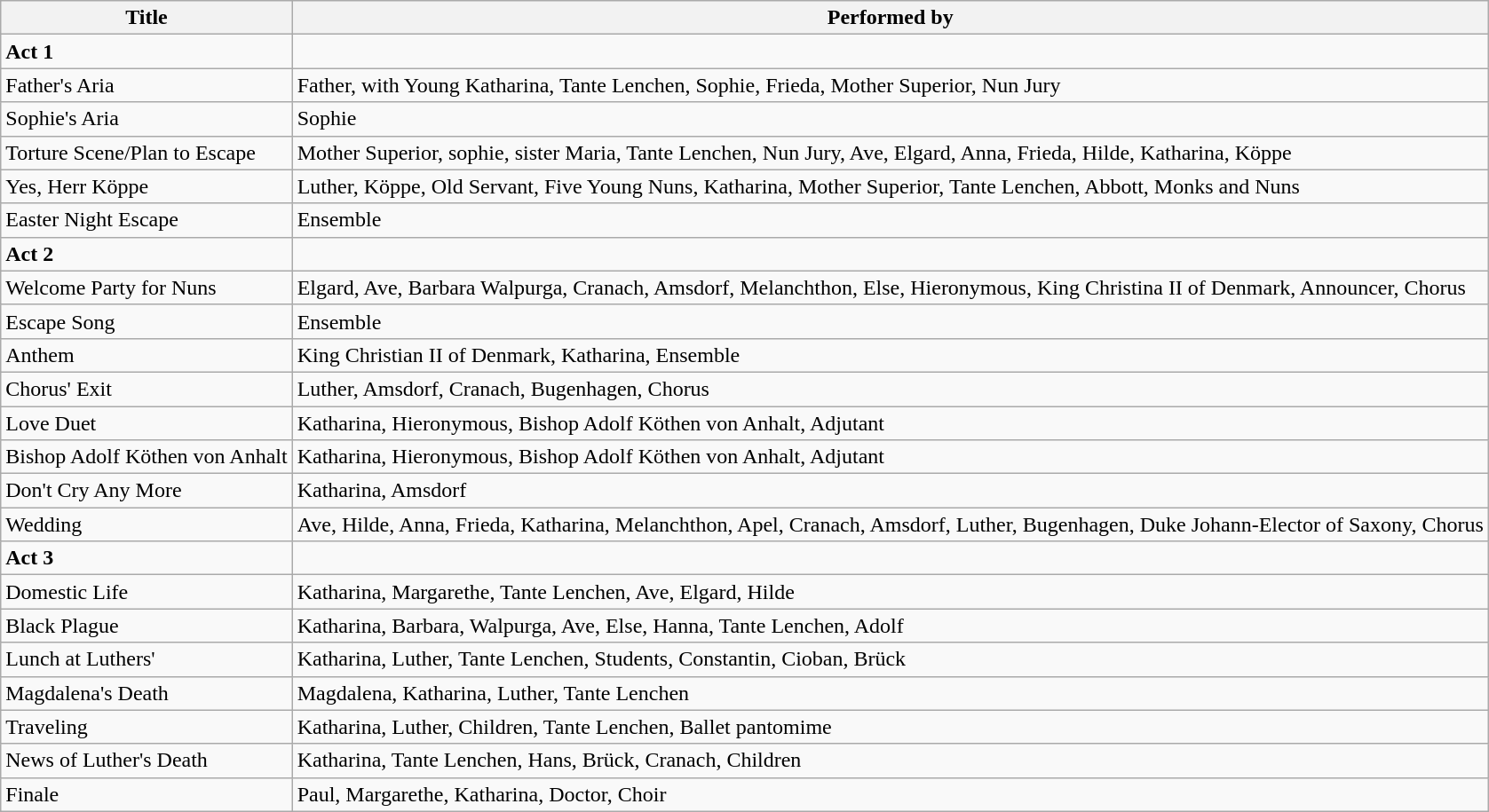<table class="wikitable">
<tr>
<th>Title</th>
<th>Performed by</th>
</tr>
<tr>
<td><strong>Act 1</strong></td>
</tr>
<tr>
<td>Father's Aria</td>
<td>Father, with Young Katharina, Tante Lenchen, Sophie, Frieda, Mother Superior, Nun Jury</td>
</tr>
<tr>
<td>Sophie's Aria</td>
<td>Sophie</td>
</tr>
<tr>
<td>Torture Scene/Plan to Escape</td>
<td>Mother Superior, sophie, sister Maria, Tante Lenchen, Nun Jury, Ave, Elgard, Anna, Frieda, Hilde, Katharina, Köppe</td>
</tr>
<tr>
<td>Yes, Herr Köppe</td>
<td>Luther, Köppe, Old Servant, Five Young Nuns, Katharina, Mother Superior, Tante Lenchen, Abbott, Monks and Nuns</td>
</tr>
<tr>
<td>Easter Night Escape</td>
<td>Ensemble</td>
</tr>
<tr>
<td><strong>Act 2</strong></td>
</tr>
<tr>
<td>Welcome Party for Nuns</td>
<td>Elgard, Ave, Barbara Walpurga, Cranach, Amsdorf, Melanchthon, Else, Hieronymous, King Christina II of Denmark, Announcer, Chorus</td>
</tr>
<tr>
<td>Escape Song</td>
<td>Ensemble</td>
</tr>
<tr>
<td>Anthem</td>
<td>King Christian II of Denmark, Katharina, Ensemble</td>
</tr>
<tr>
<td>Chorus' Exit</td>
<td>Luther, Amsdorf, Cranach, Bugenhagen, Chorus</td>
</tr>
<tr>
<td>Love Duet</td>
<td>Katharina, Hieronymous, Bishop Adolf Köthen von Anhalt, Adjutant</td>
</tr>
<tr>
<td>Bishop Adolf Köthen von Anhalt</td>
<td>Katharina, Hieronymous, Bishop Adolf Köthen von Anhalt, Adjutant</td>
</tr>
<tr>
<td>Don't Cry Any More</td>
<td>Katharina, Amsdorf</td>
</tr>
<tr>
<td>Wedding</td>
<td>Ave, Hilde, Anna, Frieda, Katharina, Melanchthon, Apel, Cranach, Amsdorf, Luther, Bugenhagen, Duke Johann-Elector of Saxony, Chorus</td>
</tr>
<tr>
<td><strong>Act 3</strong></td>
</tr>
<tr>
<td>Domestic Life</td>
<td>Katharina, Margarethe, Tante Lenchen, Ave, Elgard, Hilde</td>
</tr>
<tr>
<td>Black Plague</td>
<td>Katharina, Barbara, Walpurga, Ave, Else, Hanna, Tante Lenchen, Adolf</td>
</tr>
<tr>
<td>Lunch at Luthers'</td>
<td>Katharina, Luther, Tante Lenchen, Students, Constantin, Cioban, Brück</td>
</tr>
<tr>
<td>Magdalena's Death</td>
<td>Magdalena, Katharina, Luther, Tante Lenchen</td>
</tr>
<tr>
<td>Traveling</td>
<td>Katharina, Luther, Children, Tante Lenchen, Ballet pantomime</td>
</tr>
<tr>
<td>News of Luther's Death</td>
<td>Katharina, Tante Lenchen, Hans, Brück, Cranach, Children</td>
</tr>
<tr>
<td>Finale</td>
<td>Paul, Margarethe, Katharina, Doctor, Choir</td>
</tr>
</table>
